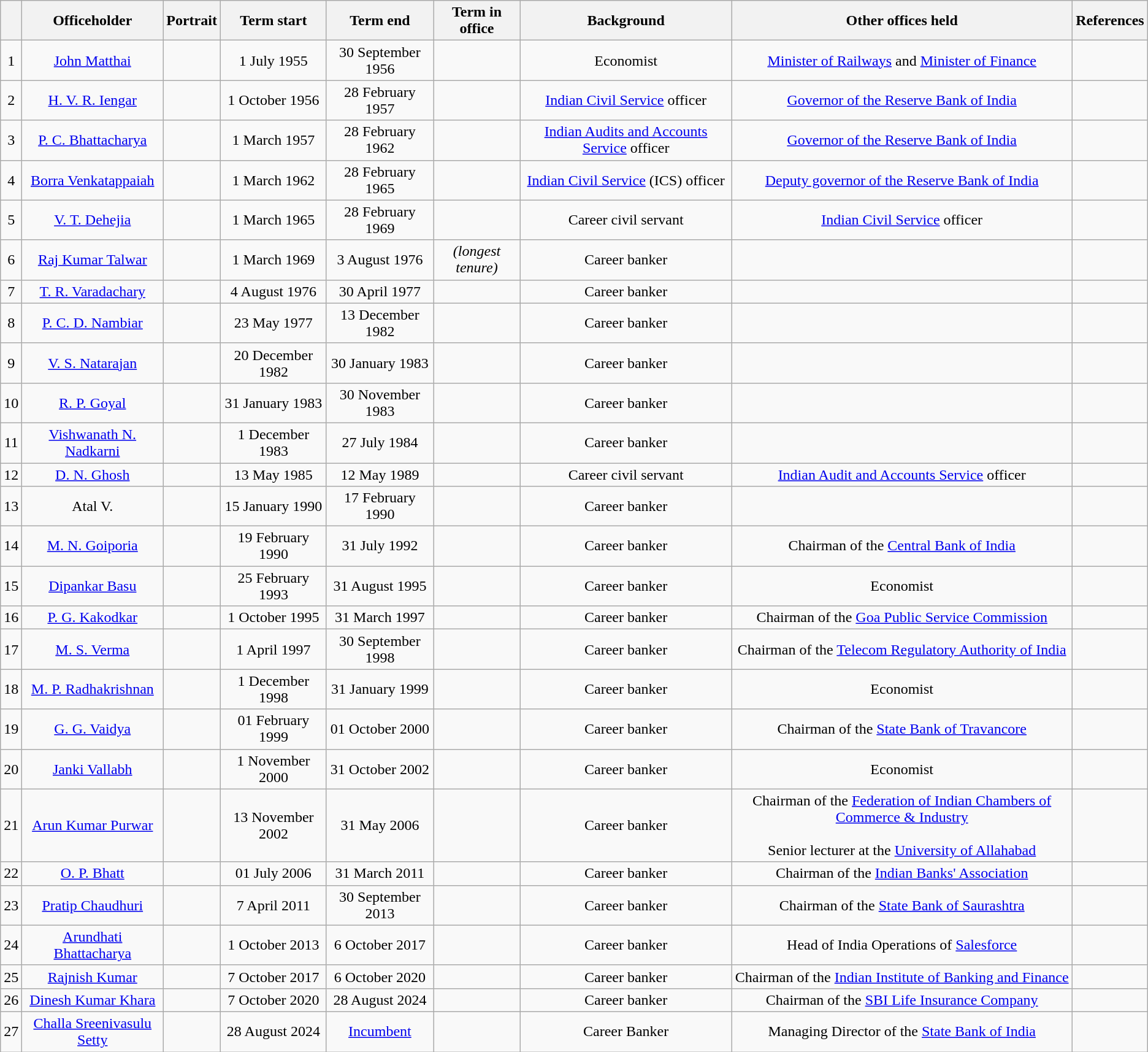<table class="wikitable sortable mw-collapsible" style="text-align:center">
<tr>
<th data-sort-type="number" scope="col"></th>
<th scope="col">Officeholder</th>
<th scope="col">Portrait</th>
<th data-sort-type="date" scope="col">Term start</th>
<th data-sort-type="date" scope="col">Term end</th>
<th scope="col">Term in office</th>
<th scope="col">Background</th>
<th scope="col">Other offices held</th>
<th scope="col">References</th>
</tr>
<tr>
<td>1</td>
<td><a href='#'>John Matthai</a></td>
<td></td>
<td>1 July 1955</td>
<td>30 September 1956</td>
<td></td>
<td>Economist</td>
<td><a href='#'>Minister of Railways</a> and <a href='#'>Minister of Finance</a></td>
<td></td>
</tr>
<tr>
<td>2</td>
<td><a href='#'>H. V. R. Iengar</a></td>
<td></td>
<td>1 October 1956</td>
<td>28 February 1957</td>
<td></td>
<td><a href='#'>Indian Civil Service</a> officer</td>
<td><a href='#'>Governor of the Reserve Bank of India</a><br></td>
<td></td>
</tr>
<tr>
<td>3</td>
<td><a href='#'>P. C. Bhattacharya</a></td>
<td></td>
<td>1 March 1957</td>
<td>28 February 1962</td>
<td></td>
<td><a href='#'>Indian Audits and Accounts Service</a> officer</td>
<td><a href='#'>Governor of the Reserve Bank of India</a></td>
<td></td>
</tr>
<tr>
<td>4</td>
<td><a href='#'>Borra Venkatappaiah</a></td>
<td></td>
<td>1 March 1962</td>
<td>28 February 1965</td>
<td></td>
<td><a href='#'>Indian Civil Service</a> (ICS) officer</td>
<td><a href='#'>Deputy governor of the Reserve Bank of India</a></td>
<td></td>
</tr>
<tr>
<td>5</td>
<td><a href='#'>V. T. Dehejia</a></td>
<td></td>
<td>1 March 1965</td>
<td>28 February 1969</td>
<td></td>
<td>Career civil servant</td>
<td><a href='#'>Indian Civil Service</a> officer</td>
<td></td>
</tr>
<tr>
<td>6</td>
<td><a href='#'>Raj Kumar Talwar</a></td>
<td></td>
<td>1 March 1969</td>
<td>3 August 1976</td>
<td><em>(longest tenure)</em></td>
<td>Career banker</td>
<td></td>
<td></td>
</tr>
<tr>
<td>7</td>
<td><a href='#'>T. R. Varadachary</a></td>
<td></td>
<td>4 August 1976</td>
<td>30 April 1977</td>
<td></td>
<td>Career banker</td>
<td></td>
<td></td>
</tr>
<tr>
<td>8</td>
<td><a href='#'>P. C. D. Nambiar</a></td>
<td></td>
<td>23 May 1977</td>
<td>13 December 1982</td>
<td></td>
<td>Career banker</td>
<td></td>
<td></td>
</tr>
<tr>
<td>9</td>
<td><a href='#'>V. S. Natarajan</a></td>
<td></td>
<td>20 December 1982</td>
<td>30 January 1983</td>
<td></td>
<td>Career banker</td>
<td></td>
<td></td>
</tr>
<tr>
<td>10</td>
<td><a href='#'>R. P. Goyal</a></td>
<td></td>
<td>31 January 1983</td>
<td>30 November 1983</td>
<td></td>
<td>Career banker</td>
<td></td>
<td></td>
</tr>
<tr>
<td>11</td>
<td><a href='#'>Vishwanath N. Nadkarni</a></td>
<td></td>
<td>1 December 1983</td>
<td>27 July 1984</td>
<td></td>
<td>Career banker</td>
<td></td>
<td></td>
</tr>
<tr>
<td>12</td>
<td><a href='#'>D. N. Ghosh</a></td>
<td></td>
<td>13 May 1985</td>
<td>12 May 1989</td>
<td></td>
<td>Career civil servant</td>
<td><a href='#'>Indian Audit and Accounts Service</a> officer</td>
<td></td>
</tr>
<tr>
<td>13</td>
<td>Atal V.</td>
<td></td>
<td>15 January 1990</td>
<td>17 February 1990</td>
<td></td>
<td>Career banker</td>
<td></td>
<td></td>
</tr>
<tr>
<td>14</td>
<td><a href='#'>M. N. Goiporia</a></td>
<td></td>
<td>19 February 1990</td>
<td>31 July 1992</td>
<td></td>
<td>Career banker</td>
<td>Chairman of the <a href='#'>Central Bank of India</a><br></td>
<td></td>
</tr>
<tr>
<td>15</td>
<td><a href='#'>Dipankar Basu</a></td>
<td></td>
<td>25 February 1993</td>
<td>31 August 1995</td>
<td></td>
<td>Career banker<br></td>
<td>Economist</td>
<td></td>
</tr>
<tr>
<td>16</td>
<td><a href='#'>P. G. Kakodkar</a></td>
<td></td>
<td>1 October 1995</td>
<td>31 March 1997</td>
<td></td>
<td>Career banker</td>
<td>Chairman of the <a href='#'>Goa Public Service Commission</a></td>
<td></td>
</tr>
<tr>
<td>17</td>
<td><a href='#'>M. S. Verma</a></td>
<td></td>
<td>1 April 1997</td>
<td>30 September 1998</td>
<td></td>
<td>Career banker</td>
<td>Chairman of the <a href='#'>Telecom Regulatory Authority of India</a></td>
<td></td>
</tr>
<tr>
<td>18</td>
<td><a href='#'>M. P. Radhakrishnan</a></td>
<td></td>
<td>1 December 1998</td>
<td>31 January 1999</td>
<td></td>
<td>Career banker</td>
<td>Economist</td>
<td></td>
</tr>
<tr>
<td>19</td>
<td><a href='#'>G. G. Vaidya</a></td>
<td></td>
<td>01 February 1999</td>
<td>01 October 2000</td>
<td></td>
<td>Career banker</td>
<td>Chairman of the <a href='#'>State Bank of Travancore</a></td>
<td></td>
</tr>
<tr>
<td>20</td>
<td><a href='#'>Janki Vallabh</a></td>
<td></td>
<td>1 November 2000</td>
<td>31 October 2002</td>
<td></td>
<td>Career banker</td>
<td>Economist</td>
<td></td>
</tr>
<tr>
<td>21</td>
<td><a href='#'>Arun Kumar Purwar</a></td>
<td></td>
<td>13 November 2002</td>
<td>31 May 2006</td>
<td></td>
<td>Career banker</td>
<td>Chairman of the <a href='#'>Federation of Indian Chambers of Commerce & Industry</a><br><br>Senior lecturer at the <a href='#'>University of Allahabad</a></td>
<td></td>
</tr>
<tr>
<td>22</td>
<td><a href='#'>O. P. Bhatt</a></td>
<td></td>
<td>01 July 2006</td>
<td>31 March 2011</td>
<td></td>
<td>Career banker</td>
<td>Chairman of the <a href='#'>Indian Banks' Association</a></td>
<td></td>
</tr>
<tr>
<td>23</td>
<td><a href='#'>Pratip Chaudhuri</a></td>
<td></td>
<td>7 April 2011</td>
<td>30 September 2013</td>
<td></td>
<td>Career banker</td>
<td>Chairman of the <a href='#'>State Bank of Saurashtra</a></td>
<td></td>
</tr>
<tr>
<td>24</td>
<td><a href='#'>Arundhati Bhattacharya</a></td>
<td></td>
<td>1 October 2013</td>
<td>6 October 2017</td>
<td></td>
<td>Career banker</td>
<td>Head of India Operations of <a href='#'>Salesforce</a></td>
<td></td>
</tr>
<tr>
<td>25</td>
<td><a href='#'>Rajnish Kumar</a></td>
<td></td>
<td>7 October 2017</td>
<td>6 October 2020</td>
<td></td>
<td>Career banker</td>
<td>Chairman of the <a href='#'>Indian Institute of Banking and Finance</a></td>
<td></td>
</tr>
<tr>
<td>26</td>
<td><a href='#'>Dinesh Kumar Khara</a></td>
<td></td>
<td>7 October 2020</td>
<td>28 August 2024</td>
<td></td>
<td>Career banker</td>
<td>Chairman of the <a href='#'>SBI Life Insurance Company</a></td>
<td></td>
</tr>
<tr>
<td>27</td>
<td><a href='#'>Challa Sreenivasulu Setty</a></td>
<td></td>
<td>28 August 2024</td>
<td><a href='#'>Incumbent</a></td>
<td></td>
<td>Career Banker</td>
<td>Managing Director of the <a href='#'>State Bank of India</a></td>
<td></td>
</tr>
</table>
